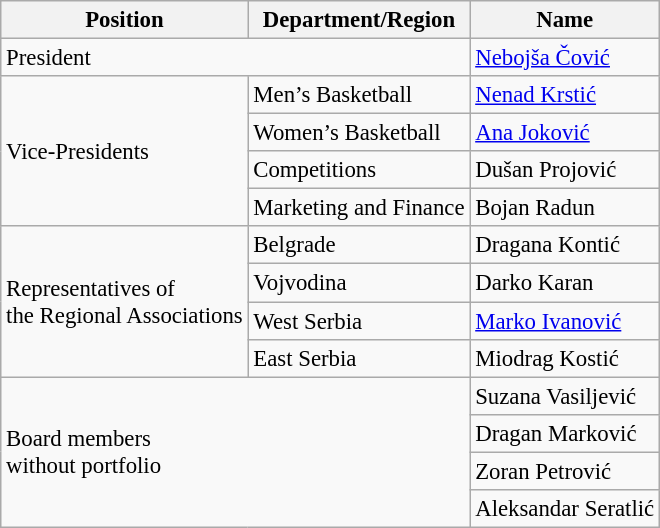<table class=wikitable style="font-size: 95%;">
<tr>
<th>Position</th>
<th>Department/Region</th>
<th>Name</th>
</tr>
<tr>
<td colspan=2>President</td>
<td><a href='#'>Nebojša Čović</a></td>
</tr>
<tr>
<td rowspan=4>Vice-Presidents</td>
<td>Men’s Basketball</td>
<td><a href='#'>Nenad Krstić</a></td>
</tr>
<tr>
<td>Women’s Basketball</td>
<td><a href='#'>Ana Joković</a></td>
</tr>
<tr>
<td>Competitions</td>
<td>Dušan Projović</td>
</tr>
<tr>
<td>Marketing and Finance</td>
<td>Bojan Radun</td>
</tr>
<tr>
<td rowspan=4>Representatives of <br> the Regional Associations</td>
<td>Belgrade</td>
<td>Dragana Kontić</td>
</tr>
<tr>
<td>Vojvodina</td>
<td>Darko Karan</td>
</tr>
<tr>
<td>West Serbia</td>
<td><a href='#'>Marko Ivanović</a></td>
</tr>
<tr>
<td>East Serbia</td>
<td>Miodrag Kostić</td>
</tr>
<tr>
<td rowspan=4 colspan=2>Board members<br> without portfolio</td>
<td>Suzana Vasiljević</td>
</tr>
<tr>
<td>Dragan Marković</td>
</tr>
<tr>
<td>Zoran Petrović</td>
</tr>
<tr>
<td>Aleksandar Seratlić</td>
</tr>
</table>
